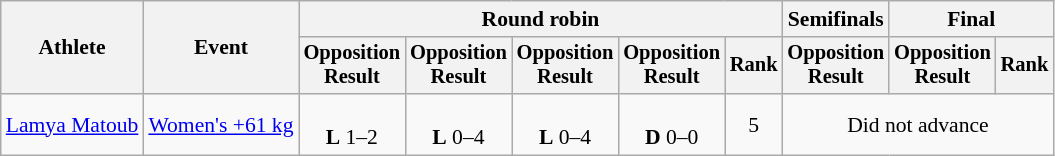<table class="wikitable" style="font-size:90%">
<tr>
<th rowspan=2>Athlete</th>
<th rowspan=2>Event</th>
<th colspan=5>Round robin</th>
<th>Semifinals</th>
<th colspan=2>Final</th>
</tr>
<tr style="font-size:95%">
<th>Opposition<br>Result</th>
<th>Opposition<br>Result</th>
<th>Opposition<br>Result</th>
<th>Opposition<br>Result</th>
<th>Rank</th>
<th>Opposition<br>Result</th>
<th>Opposition<br>Result</th>
<th>Rank</th>
</tr>
<tr align=center>
<td align=left><a href='#'>Lamya Matoub</a></td>
<td align=left><a href='#'>Women's +61 kg</a></td>
<td><br> <strong>L</strong> 1–2</td>
<td><br><strong>L</strong> 0–4</td>
<td><br><strong>L</strong> 0–4</td>
<td><br><strong>D</strong> 0–0</td>
<td>5</td>
<td colspan=3>Did not advance</td>
</tr>
</table>
